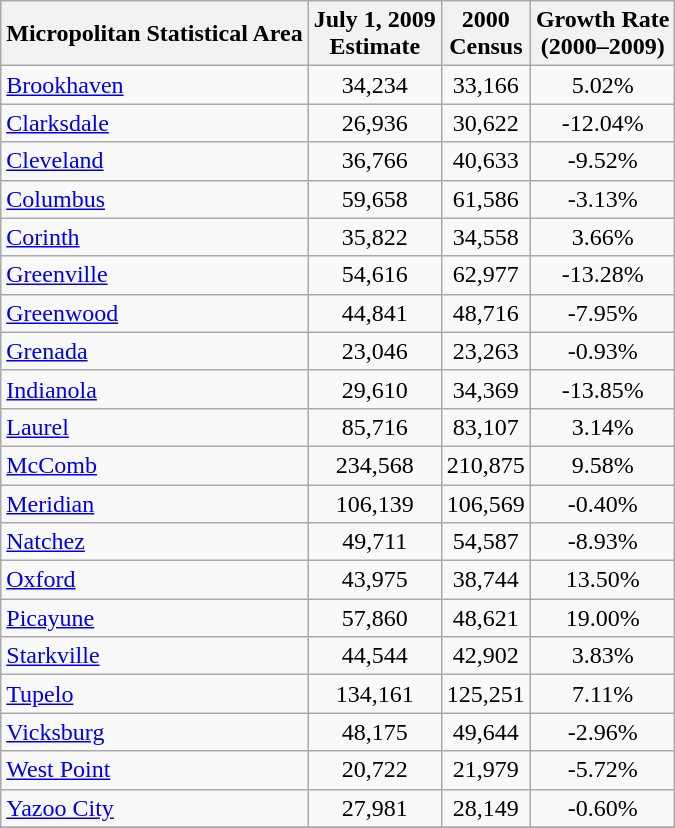<table class="wikitable">
<tr>
<th>Micropolitan Statistical Area</th>
<th>July 1, 2009<br>Estimate</th>
<th>2000<br>Census</th>
<th>Growth Rate<br>(2000–2009)</th>
</tr>
<tr>
<td align=left><a href='#'>Brookhaven</a></td>
<td align=center>34,234</td>
<td align=center>33,166</td>
<td align=center>5.02%</td>
</tr>
<tr>
<td align=left><a href='#'>Clarksdale</a></td>
<td align=center>26,936</td>
<td align=center>30,622</td>
<td align=center><span>-12.04%</span></td>
</tr>
<tr>
<td align=left><a href='#'>Cleveland</a></td>
<td align=center>36,766</td>
<td align=center>40,633</td>
<td align=center><span>-9.52%</span></td>
</tr>
<tr>
<td align=left><a href='#'>Columbus</a></td>
<td align=center>59,658</td>
<td align=center>61,586</td>
<td align=center><span>-3.13%</span></td>
</tr>
<tr>
<td align=left><a href='#'>Corinth</a></td>
<td align=center>35,822</td>
<td align=center>34,558</td>
<td align=center>3.66%</td>
</tr>
<tr>
<td align=left><a href='#'>Greenville</a></td>
<td align=center>54,616</td>
<td align=center>62,977</td>
<td align=center><span>-13.28%</span></td>
</tr>
<tr>
<td align=left><a href='#'>Greenwood</a></td>
<td align=center>44,841</td>
<td align=center>48,716</td>
<td align=center><span>-7.95%</span></td>
</tr>
<tr>
<td align=left><a href='#'>Grenada</a></td>
<td align=center>23,046</td>
<td align=center>23,263</td>
<td align=center><span>-0.93%</span></td>
</tr>
<tr>
<td align=left><a href='#'>Indianola</a></td>
<td align=center>29,610</td>
<td align=center>34,369</td>
<td align=center><span>-13.85%</span></td>
</tr>
<tr>
<td align=left><a href='#'>Laurel</a></td>
<td align=center>85,716</td>
<td align=center>83,107</td>
<td align=center>3.14%</td>
</tr>
<tr>
<td align=left><a href='#'>McComb</a></td>
<td align=center>234,568</td>
<td align=center>210,875</td>
<td align=center>9.58%</td>
</tr>
<tr>
<td align=left><a href='#'>Meridian</a></td>
<td align=center>106,139</td>
<td align=center>106,569</td>
<td align=center><span>-0.40%</span></td>
</tr>
<tr>
<td align=left><a href='#'>Natchez</a></td>
<td align=center>49,711</td>
<td align=center>54,587</td>
<td align=center><span>-8.93%</span></td>
</tr>
<tr>
<td align=left><a href='#'>Oxford</a></td>
<td align=center>43,975</td>
<td align=center>38,744</td>
<td align=center>13.50%</td>
</tr>
<tr>
<td align=left><a href='#'>Picayune</a></td>
<td align=center>57,860</td>
<td align=center>48,621</td>
<td align=center>19.00%</td>
</tr>
<tr>
<td align=left><a href='#'>Starkville</a></td>
<td align=center>44,544</td>
<td align=center>42,902</td>
<td align=center>3.83%</td>
</tr>
<tr>
<td align=left><a href='#'>Tupelo</a></td>
<td align=center>134,161</td>
<td align=center>125,251</td>
<td align=center>7.11%</td>
</tr>
<tr>
<td align=left><a href='#'>Vicksburg</a></td>
<td align=center>48,175</td>
<td align=center>49,644</td>
<td align=center><span>-2.96%</span></td>
</tr>
<tr>
<td align=left><a href='#'>West Point</a></td>
<td align=center>20,722</td>
<td align=center>21,979</td>
<td align=center><span>-5.72%</span></td>
</tr>
<tr>
<td align=left><a href='#'>Yazoo City</a></td>
<td align=center>27,981</td>
<td align=center>28,149</td>
<td align=center><span>-0.60%</span></td>
</tr>
<tr>
</tr>
</table>
